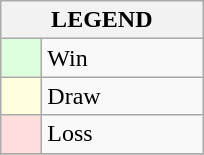<table class="wikitable">
<tr>
<th colspan="2">LEGEND</th>
</tr>
<tr>
<td style="background:#ddffdd;" width=20> </td>
<td width=100>Win</td>
</tr>
<tr>
<td style="background:#ffffdd"  width=20> </td>
<td width=100>Draw</td>
</tr>
<tr>
<td style="background:#ffdddd;" width=20> </td>
<td width=100>Loss</td>
</tr>
<tr>
</tr>
</table>
